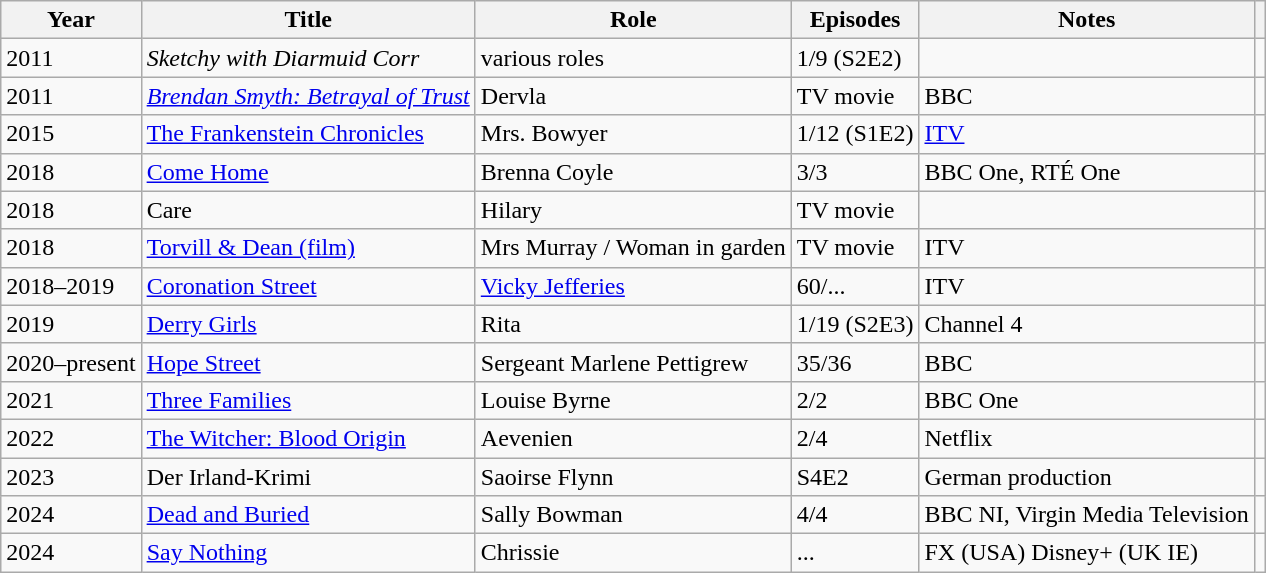<table class="wikitable sortable">
<tr>
<th>Year</th>
<th>Title</th>
<th>Role</th>
<th>Episodes</th>
<th>Notes</th>
<th class="unsortable"></th>
</tr>
<tr>
<td>2011</td>
<td><em>Sketchy with Diarmuid Corr</em></td>
<td>various roles</td>
<td>1/9 (S2E2)</td>
<td></td>
<td></td>
</tr>
<tr>
<td>2011</td>
<td><em><a href='#'>Brendan Smyth: Betrayal of Trust</a></td>
<td>Dervla</td>
<td>TV movie</td>
<td>BBC</td>
<td></td>
</tr>
<tr>
<td>2015</td>
<td></em><a href='#'>The Frankenstein Chronicles</a><em></td>
<td>Mrs. Bowyer</td>
<td>1/12 (S1E2)</td>
<td><a href='#'>ITV</a></td>
<td></td>
</tr>
<tr>
<td>2018</td>
<td></em><a href='#'>Come Home</a><em></td>
<td>Brenna Coyle</td>
<td>3/3</td>
<td>BBC One, RTÉ One</td>
<td></td>
</tr>
<tr>
<td>2018</td>
<td></em>Care<em></td>
<td>Hilary</td>
<td>TV movie</td>
<td></td>
<td></td>
</tr>
<tr>
<td>2018</td>
<td></em><a href='#'>Torvill & Dean (film)</a><em></td>
<td>Mrs Murray / Woman in garden</td>
<td>TV movie</td>
<td>ITV</td>
<td></td>
</tr>
<tr>
<td>2018–2019</td>
<td></em><a href='#'>Coronation Street</a><em></td>
<td><a href='#'>Vicky Jefferies</a></td>
<td>60/...</td>
<td>ITV</td>
<td></td>
</tr>
<tr>
<td>2019</td>
<td></em><a href='#'>Derry Girls</a><em></td>
<td>Rita</td>
<td>1/19 (S2E3)</td>
<td>Channel 4</td>
<td></td>
</tr>
<tr>
<td>2020–present</td>
<td></em><a href='#'>Hope Street</a><em></td>
<td>Sergeant Marlene Pettigrew</td>
<td>35/36</td>
<td>BBC</td>
<td></td>
</tr>
<tr>
<td>2021</td>
<td></em><a href='#'>Three Families</a><em></td>
<td>Louise Byrne</td>
<td>2/2</td>
<td>BBC One</td>
<td></td>
</tr>
<tr>
<td>2022</td>
<td></em><a href='#'>The Witcher: Blood Origin</a><em></td>
<td>Aevenien</td>
<td>2/4</td>
<td>Netflix</td>
<td></td>
</tr>
<tr>
<td>2023</td>
<td></em>Der Irland-Krimi<em></td>
<td>Saoirse Flynn</td>
<td> S4E2</td>
<td>German production</td>
<td></td>
</tr>
<tr>
<td>2024</td>
<td></em><a href='#'>Dead and Buried</a><em></td>
<td>Sally Bowman</td>
<td>4/4</td>
<td>BBC NI, Virgin Media Television</td>
<td></td>
</tr>
<tr>
<td>2024</td>
<td></em><a href='#'>Say Nothing</a><em></td>
<td>Chrissie</td>
<td>...</td>
<td>FX (USA) Disney+ (UK IE)</td>
</tr>
</table>
